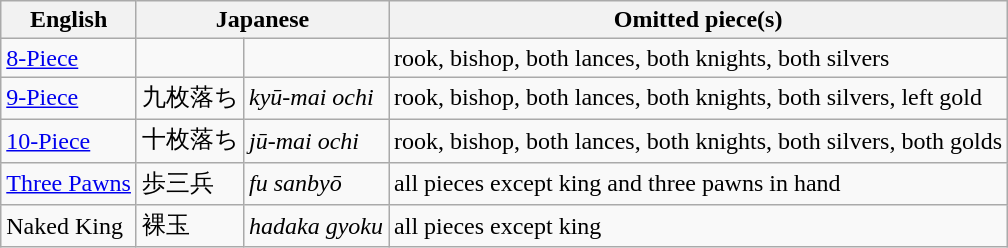<table class='wikitable'>
<tr>
<th>English</th>
<th colspan=2>Japanese</th>
<th>Omitted piece(s)</th>
</tr>
<tr>
<td><a href='#'>8-Piece</a></td>
<td></td>
<td></td>
<td>rook, bishop, both lances, both knights, both silvers</td>
</tr>
<tr>
<td><a href='#'>9-Piece</a></td>
<td>九枚落ち</td>
<td><em>kyū-mai ochi</em></td>
<td>rook, bishop, both lances, both knights, both silvers, left gold</td>
</tr>
<tr>
<td><a href='#'>10-Piece</a></td>
<td>十枚落ち</td>
<td><em>jū-mai ochi</em></td>
<td>rook, bishop, both lances, both knights, both silvers, both golds</td>
</tr>
<tr>
<td><a href='#'>Three Pawns</a></td>
<td>歩三兵</td>
<td><em>fu sanbyō</em></td>
<td>all pieces except king and three pawns in hand</td>
</tr>
<tr>
<td>Naked King</td>
<td>裸玉</td>
<td><em>hadaka gyoku</em></td>
<td>all pieces except king</td>
</tr>
</table>
